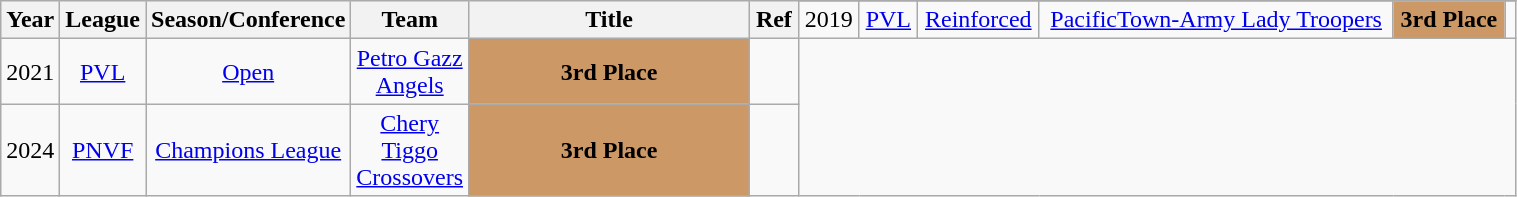<table class="wikitable sortable" style="text-align:center" width="80%">
<tr>
<th style="width:5px;" rowspan="2">Year</th>
<th style="width:25px;" rowspan="2">League</th>
<th style="width:10px;" rowspan="2">Season/Conference</th>
<th style="width:25px;" rowspan="2">Team</th>
<th style="width:180px;" rowspan="2">Title</th>
<th style="width:25px;" rowspan="2">Ref</th>
</tr>
<tr>
<td>2019</td>
<td><a href='#'>PVL</a></td>
<td><a href='#'>Reinforced</a></td>
<td><a href='#'>PacificTown-Army Lady Troopers</a></td>
<td style="background:#c96;"><strong>3rd Place</strong></td>
<td></td>
</tr>
<tr>
<td>2021</td>
<td><a href='#'>PVL</a></td>
<td><a href='#'>Open</a></td>
<td><a href='#'>Petro Gazz Angels</a></td>
<td style="background:#c96;"><strong>3rd Place</strong></td>
<td></td>
</tr>
<tr>
<td>2024</td>
<td><a href='#'>PNVF</a></td>
<td><a href='#'>Champions League</a></td>
<td><a href='#'>Chery Tiggo Crossovers</a></td>
<td style="background:#c96;"><strong>3rd Place</strong></td>
<td></td>
</tr>
</table>
